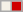<table class=wikitable style="font-size: 95%">
<tr>
<td bgcolor=#f5f1e7><strong></strong></td>
<td bgcolor=#d00000><strong></strong></td>
</tr>
</table>
